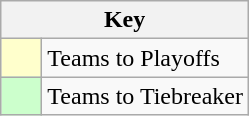<table class="wikitable" style="text-align: center;">
<tr>
<th colspan=2>Key</th>
</tr>
<tr>
<td style="background:#ffffcc; width:20px;"></td>
<td align=left>Teams to Playoffs</td>
</tr>
<tr>
<td style="background:#ccffcc; width:20px;"></td>
<td align=left>Teams to Tiebreaker</td>
</tr>
</table>
